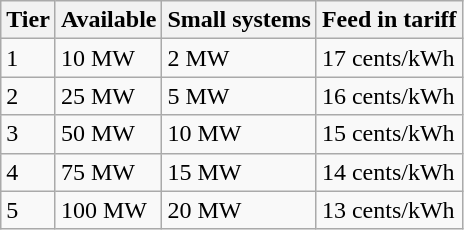<table class=wikitable>
<tr>
<th>Tier</th>
<th>Available</th>
<th>Small systems</th>
<th>Feed in tariff</th>
</tr>
<tr>
<td>1</td>
<td>10 MW</td>
<td>2 MW</td>
<td>17 cents/kWh</td>
</tr>
<tr>
<td>2</td>
<td>25 MW</td>
<td>5 MW</td>
<td>16 cents/kWh</td>
</tr>
<tr>
<td>3</td>
<td>50 MW</td>
<td>10 MW</td>
<td>15 cents/kWh</td>
</tr>
<tr>
<td>4</td>
<td>75 MW</td>
<td>15 MW</td>
<td>14 cents/kWh</td>
</tr>
<tr>
<td>5</td>
<td>100 MW</td>
<td>20 MW</td>
<td>13 cents/kWh</td>
</tr>
</table>
